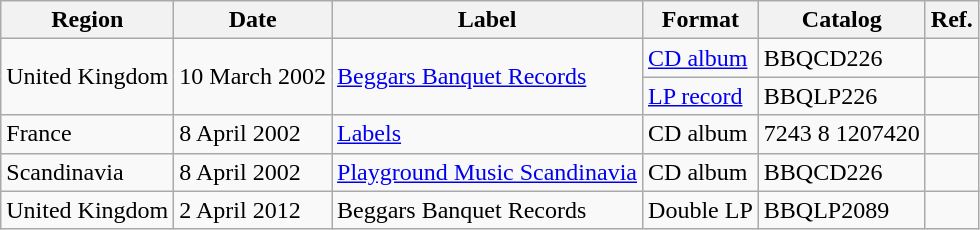<table class="wikitable">
<tr>
<th>Region</th>
<th>Date</th>
<th>Label</th>
<th>Format</th>
<th>Catalog</th>
<th>Ref.</th>
</tr>
<tr>
<td rowspan="2">United Kingdom</td>
<td rowspan="2">10 March 2002</td>
<td rowspan="2"><a href='#'>Beggars Banquet Records</a></td>
<td><a href='#'>CD album</a></td>
<td>BBQCD226</td>
<td align="center"></td>
</tr>
<tr>
<td><a href='#'>LP record</a></td>
<td>BBQLP226</td>
<td align="center"></td>
</tr>
<tr>
<td>France</td>
<td>8 April 2002</td>
<td><a href='#'>Labels</a></td>
<td>CD album</td>
<td>7243 8 1207420</td>
<td align="center"></td>
</tr>
<tr>
<td>Scandinavia</td>
<td>8 April 2002</td>
<td><a href='#'>Playground Music Scandinavia</a></td>
<td>CD album</td>
<td>BBQCD226</td>
<td align="center"></td>
</tr>
<tr>
<td>United Kingdom</td>
<td>2 April 2012</td>
<td>Beggars Banquet Records</td>
<td>Double LP</td>
<td>BBQLP2089</td>
<td align="center"></td>
</tr>
</table>
